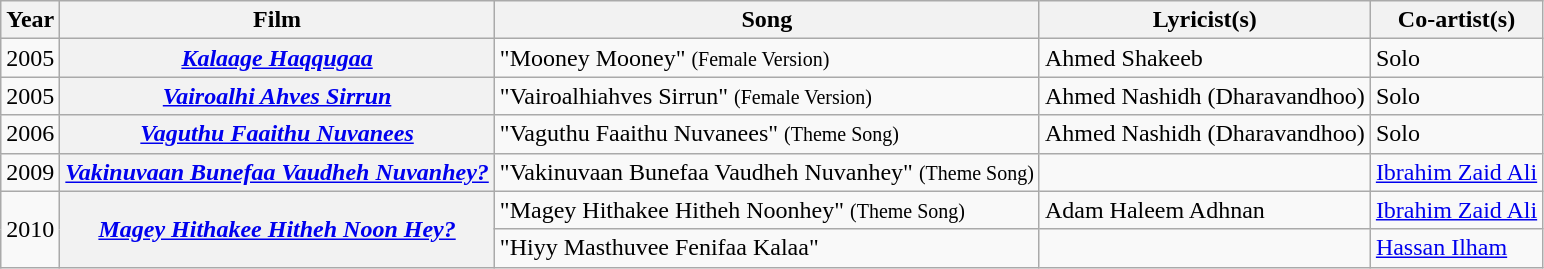<table class="wikitable plainrowheaders">
<tr>
<th scope="col">Year</th>
<th scope="col">Film</th>
<th scope="col">Song</th>
<th scope="col">Lyricist(s)</th>
<th scope="col">Co-artist(s)</th>
</tr>
<tr>
<td>2005</td>
<th scope="row"><em><a href='#'>Kalaage Haqqugaa</a></em></th>
<td>"Mooney Mooney" <small>(Female Version)</small></td>
<td>Ahmed Shakeeb</td>
<td>Solo</td>
</tr>
<tr>
<td>2005</td>
<th scope="row"><em><a href='#'>Vairoalhi Ahves Sirrun</a></em></th>
<td>"Vairoalhiahves Sirrun" <small>(Female Version)</small></td>
<td>Ahmed Nashidh (Dharavandhoo)</td>
<td>Solo</td>
</tr>
<tr>
<td>2006</td>
<th scope="row"><em><a href='#'>Vaguthu Faaithu Nuvanees</a></em></th>
<td>"Vaguthu Faaithu Nuvanees" <small>(Theme Song)</small></td>
<td>Ahmed Nashidh (Dharavandhoo)</td>
<td>Solo</td>
</tr>
<tr>
<td>2009</td>
<th scope="row"><em><a href='#'>Vakinuvaan Bunefaa Vaudheh Nuvanhey?</a></em></th>
<td>"Vakinuvaan Bunefaa Vaudheh Nuvanhey" <small>(Theme Song)</small></td>
<td></td>
<td><a href='#'>Ibrahim Zaid Ali</a></td>
</tr>
<tr>
<td rowspan="2">2010</td>
<th scope="row" rowspan="2"><em><a href='#'>Magey Hithakee Hitheh Noon Hey?</a></em></th>
<td>"Magey Hithakee Hitheh Noonhey" <small>(Theme Song)</small></td>
<td>Adam Haleem Adhnan</td>
<td><a href='#'>Ibrahim Zaid Ali</a></td>
</tr>
<tr>
<td>"Hiyy Masthuvee Fenifaa Kalaa"</td>
<td></td>
<td><a href='#'>Hassan Ilham</a></td>
</tr>
</table>
